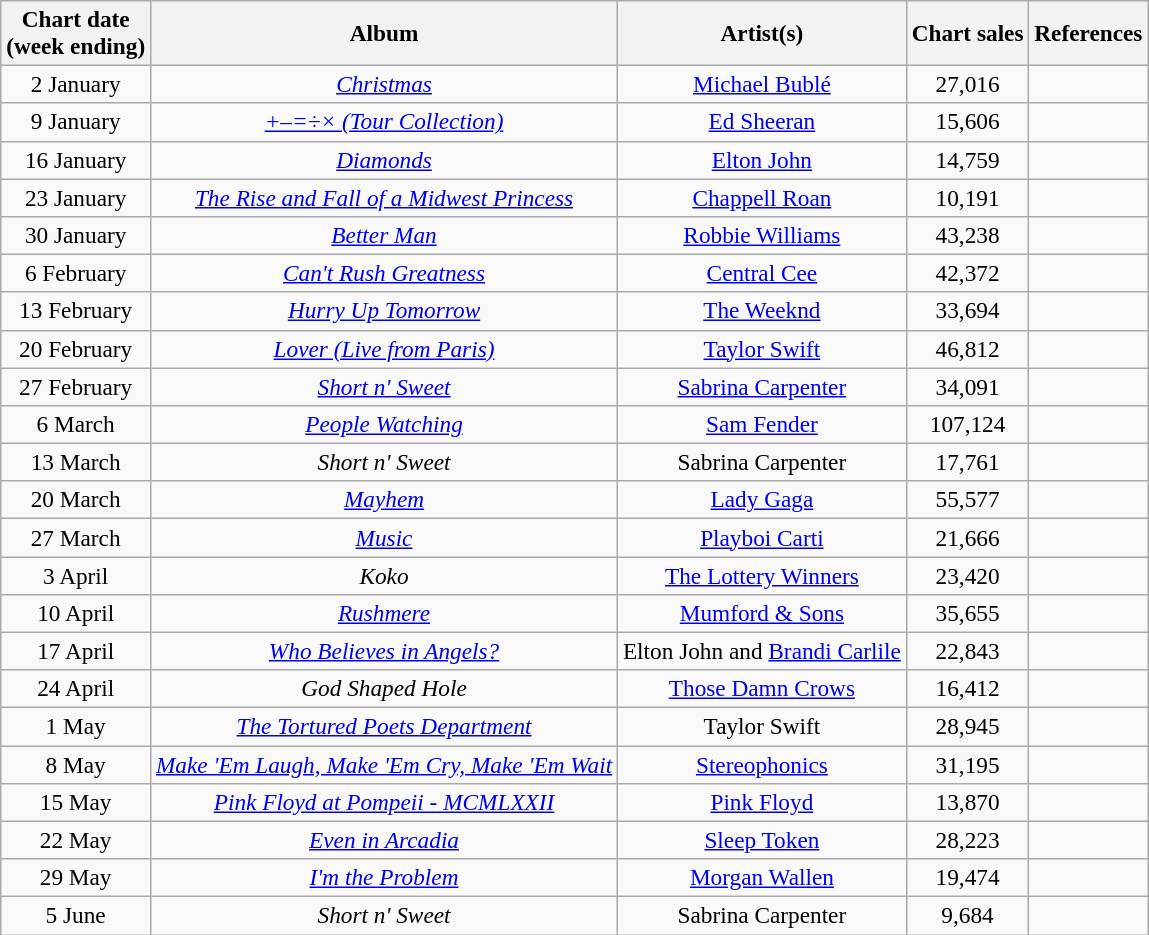<table class="wikitable" style="font-size:97%; text-align:center;">
<tr>
<th>Chart date<br>(week ending)</th>
<th>Album</th>
<th>Artist(s)</th>
<th>Chart sales</th>
<th>References</th>
</tr>
<tr>
<td>2 January</td>
<td><em><a href='#'>Christmas</a></em></td>
<td><a href='#'>Michael Bublé</a></td>
<td>27,016</td>
<td></td>
</tr>
<tr>
<td>9 January</td>
<td><em><a href='#'>+–=÷× (Tour Collection)</a></em></td>
<td><a href='#'>Ed Sheeran</a></td>
<td>15,606</td>
<td></td>
</tr>
<tr>
<td>16 January</td>
<td><em><a href='#'>Diamonds</a></em></td>
<td><a href='#'>Elton John</a></td>
<td>14,759</td>
<td></td>
</tr>
<tr>
<td>23 January</td>
<td><em><a href='#'>The Rise and Fall of a Midwest Princess</a></em></td>
<td><a href='#'>Chappell Roan</a></td>
<td>10,191</td>
<td></td>
</tr>
<tr>
<td>30 January</td>
<td><em><a href='#'>Better Man</a></em></td>
<td><a href='#'>Robbie Williams</a></td>
<td>43,238</td>
<td></td>
</tr>
<tr>
<td>6 February</td>
<td><em><a href='#'>Can't Rush Greatness</a></em></td>
<td><a href='#'>Central Cee</a></td>
<td>42,372</td>
<td></td>
</tr>
<tr>
<td>13 February</td>
<td><em><a href='#'>Hurry Up Tomorrow</a></em></td>
<td><a href='#'>The Weeknd</a></td>
<td>33,694</td>
<td></td>
</tr>
<tr>
<td>20 February</td>
<td><em><a href='#'>Lover (Live from Paris)</a></em></td>
<td><a href='#'>Taylor Swift</a></td>
<td>46,812</td>
<td></td>
</tr>
<tr>
<td>27 February</td>
<td><em><a href='#'>Short n' Sweet</a></em></td>
<td><a href='#'>Sabrina Carpenter</a></td>
<td>34,091</td>
<td></td>
</tr>
<tr>
<td>6 March</td>
<td><em><a href='#'>People Watching</a></em></td>
<td><a href='#'>Sam Fender</a></td>
<td>107,124</td>
<td></td>
</tr>
<tr>
<td>13 March</td>
<td><em>Short n' Sweet</em></td>
<td>Sabrina Carpenter</td>
<td>17,761</td>
<td></td>
</tr>
<tr>
<td>20 March</td>
<td><em><a href='#'>Mayhem</a></em></td>
<td><a href='#'>Lady Gaga</a></td>
<td>55,577</td>
<td></td>
</tr>
<tr>
<td>27 March</td>
<td><em><a href='#'>Music</a></em></td>
<td><a href='#'>Playboi Carti</a></td>
<td>21,666</td>
<td></td>
</tr>
<tr>
<td>3 April</td>
<td><em>Koko</em></td>
<td><a href='#'>The Lottery Winners</a></td>
<td>23,420</td>
<td></td>
</tr>
<tr>
<td>10 April</td>
<td><em><a href='#'>Rushmere</a></em></td>
<td><a href='#'>Mumford & Sons</a></td>
<td>35,655</td>
<td></td>
</tr>
<tr>
<td>17 April</td>
<td><em><a href='#'>Who Believes in Angels?</a></em></td>
<td>Elton John and <a href='#'>Brandi Carlile</a></td>
<td>22,843</td>
<td></td>
</tr>
<tr>
<td>24 April</td>
<td><em>God Shaped Hole</em></td>
<td><a href='#'>Those Damn Crows</a></td>
<td>16,412</td>
<td></td>
</tr>
<tr>
<td>1 May</td>
<td><em><a href='#'>The Tortured Poets Department</a></em></td>
<td>Taylor Swift</td>
<td>28,945</td>
<td></td>
</tr>
<tr>
<td>8 May</td>
<td><em><a href='#'>Make 'Em Laugh, Make 'Em Cry, Make 'Em Wait</a></em></td>
<td><a href='#'>Stereophonics</a></td>
<td>31,195</td>
<td></td>
</tr>
<tr>
<td>15 May</td>
<td><em><a href='#'>Pink Floyd at Pompeii - MCMLXXII</a></em></td>
<td><a href='#'>Pink Floyd</a></td>
<td>13,870</td>
<td></td>
</tr>
<tr>
<td>22 May</td>
<td><em><a href='#'>Even in Arcadia</a></em></td>
<td><a href='#'>Sleep Token</a></td>
<td>28,223</td>
<td></td>
</tr>
<tr>
<td>29 May</td>
<td><em><a href='#'>I'm the Problem</a></em></td>
<td><a href='#'>Morgan Wallen</a></td>
<td>19,474</td>
<td></td>
</tr>
<tr>
<td>5 June</td>
<td><em>Short n' Sweet</em></td>
<td>Sabrina Carpenter</td>
<td>9,684</td>
<td></td>
</tr>
</table>
